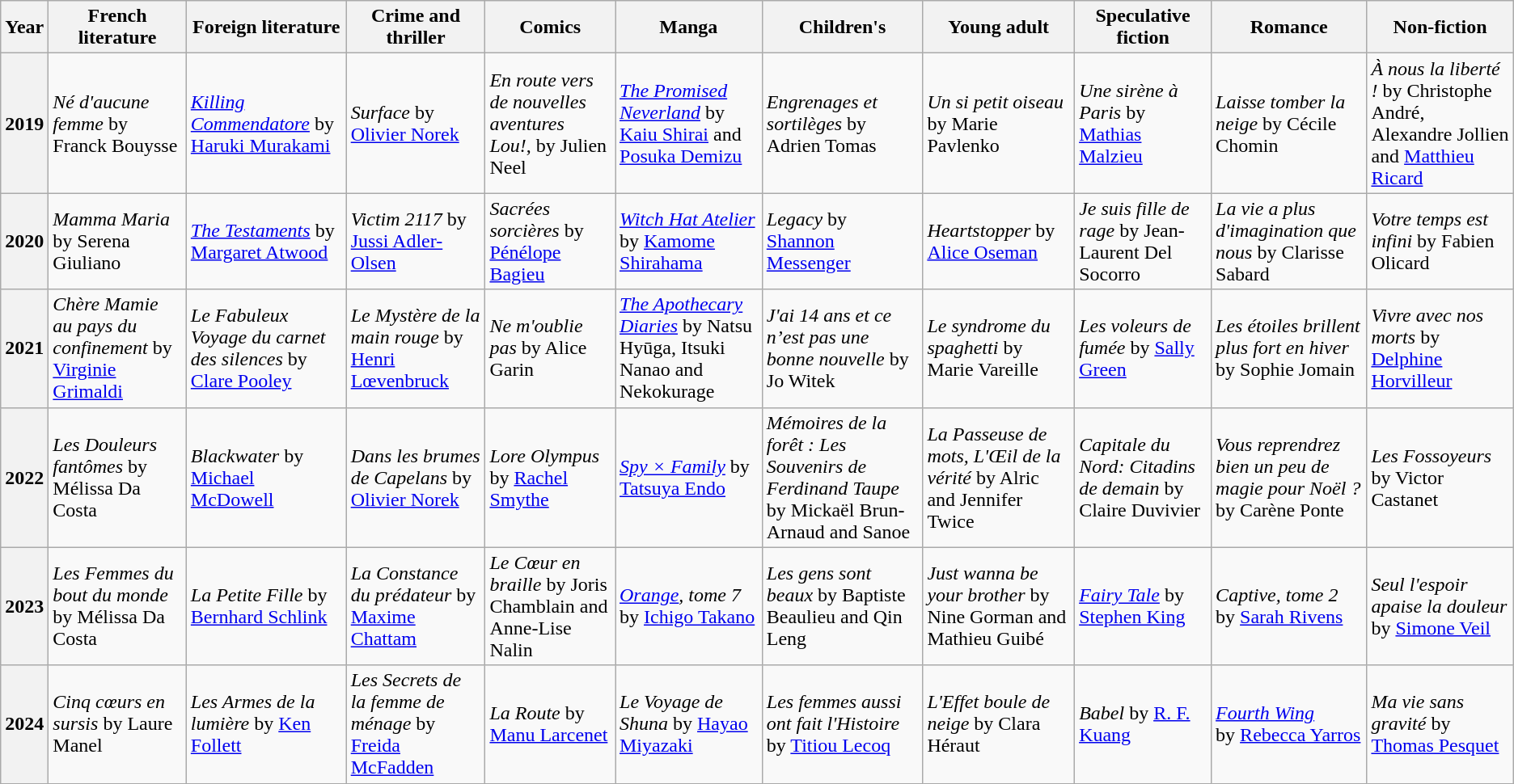<table class="wikitable">
<tr>
<th scope=col>Year</th>
<th scope=col>French literature</th>
<th scope=col>Foreign literature</th>
<th scope=col>Crime and thriller</th>
<th scope=col>Comics</th>
<th scope=col>Manga</th>
<th scope=col>Children's</th>
<th scope=col>Young adult</th>
<th scope=col>Speculative fiction</th>
<th scope=col>Romance</th>
<th scope=col>Non-fiction</th>
</tr>
<tr>
<th scope=row>2019</th>
<td><em>Né d'aucune femme</em> by Franck Bouysse</td>
<td><em><a href='#'>Killing Commendatore</a></em> by <a href='#'>Haruki Murakami</a></td>
<td><em>Surface</em> by <a href='#'>Olivier Norek</a></td>
<td><em>En route vers de nouvelles aventures</em> <em>Lou!</em>, by Julien Neel</td>
<td><em><a href='#'>The Promised Neverland</a></em> by <a href='#'>Kaiu Shirai</a> and <a href='#'>Posuka Demizu</a></td>
<td><em>Engrenages et sortilèges</em> by Adrien Tomas</td>
<td><em>Un si petit oiseau</em> by Marie Pavlenko</td>
<td><em>Une sirène à Paris</em> by <a href='#'>Mathias Malzieu</a></td>
<td><em>Laisse tomber la neige</em> by Cécile Chomin</td>
<td><em>À nous la liberté !</em> by Christophe André, Alexandre Jollien and <a href='#'>Matthieu Ricard</a></td>
</tr>
<tr>
<th scope=row>2020</th>
<td><em>Mamma Maria</em> by Serena Giuliano</td>
<td><em><a href='#'>The Testaments</a></em> by <a href='#'>Margaret Atwood</a></td>
<td><em>Victim 2117</em> by <a href='#'>Jussi Adler-Olsen</a></td>
<td><em>Sacrées sorcières</em> by <a href='#'>Pénélope Bagieu</a></td>
<td><em><a href='#'>Witch Hat Atelier</a></em> by <a href='#'>Kamome Shirahama</a></td>
<td><em>Legacy</em> by <a href='#'>Shannon Messenger</a></td>
<td><em>Heartstopper</em> by <a href='#'>Alice Oseman</a></td>
<td><em>Je suis fille de rage</em> by Jean-Laurent Del Socorro</td>
<td><em>La vie a plus d'imagination que nous</em> by Clarisse Sabard</td>
<td><em>Votre temps est infini</em> by Fabien Olicard</td>
</tr>
<tr>
<th>2021</th>
<td><em>Chère Mamie au pays du confinement</em> by <a href='#'>Virginie Grimaldi</a></td>
<td><em>Le Fabuleux Voyage du carnet des silences</em> by <a href='#'>Clare Pooley</a></td>
<td><em>Le Mystère de la main rouge</em> by <a href='#'>Henri Lœvenbruck</a></td>
<td><em>Ne m'oublie pas</em> by Alice Garin</td>
<td><em><a href='#'>The Apothecary Diaries</a></em> by Natsu Hyūga, Itsuki Nanao and Nekokurage</td>
<td><em>J'ai 14 ans et ce n’est pas une bonne nouvelle</em> by Jo Witek</td>
<td><em>Le syndrome du spaghetti</em> by Marie Vareille</td>
<td><em>Les voleurs de fumée</em> by <a href='#'>Sally Green</a></td>
<td><em>Les étoiles brillent plus fort en hiver</em> by Sophie Jomain</td>
<td><em>Vivre avec nos morts</em> by <a href='#'>Delphine Horvilleur</a></td>
</tr>
<tr>
<th>2022</th>
<td><em>Les Douleurs fantômes</em> by Mélissa Da Costa</td>
<td><em>Blackwater</em> by <a href='#'>Michael McDowell</a></td>
<td><em>Dans les brumes de Capelans</em> by <a href='#'>Olivier Norek</a></td>
<td><em>Lore Olympus</em> by <a href='#'>Rachel Smythe</a></td>
<td><em><a href='#'>Spy × Family</a></em> by <a href='#'>Tatsuya Endo</a></td>
<td><em>Mémoires de la forêt : Les Souvenirs de Ferdinand Taupe</em> by Mickaël Brun-Arnaud and Sanoe</td>
<td><em>La Passeuse de mots, L'Œil de la vérité</em> by Alric and Jennifer Twice</td>
<td><em>Capitale du Nord: Citadins de demain</em> by Claire Duvivier</td>
<td><em>Vous reprendrez bien un peu de magie pour Noël ?</em> by Carène Ponte</td>
<td><em>Les Fossoyeurs</em> by Victor Castanet</td>
</tr>
<tr>
<th>2023</th>
<td><em>Les Femmes du bout du monde</em> by Mélissa Da Costa</td>
<td><em>La Petite Fille</em> by <a href='#'>Bernhard Schlink</a></td>
<td><em>La Constance du prédateur</em> by <a href='#'>Maxime Chattam</a></td>
<td><em>Le Cœur en braille</em> by Joris Chamblain and Anne-Lise Nalin</td>
<td><em><a href='#'>Orange</a>, tome 7</em> by <a href='#'>Ichigo Takano</a></td>
<td><em>Les gens sont beaux</em> by Baptiste Beaulieu and Qin Leng</td>
<td><em>Just wanna be your brother</em> by Nine Gorman and Mathieu Guibé</td>
<td><em><a href='#'>Fairy Tale</a></em> by <a href='#'>Stephen King</a></td>
<td><em>Captive, tome 2</em> by <a href='#'>Sarah Rivens</a></td>
<td><em>Seul l'espoir apaise la douleur</em> by <a href='#'>Simone Veil</a></td>
</tr>
<tr>
<th>2024</th>
<td><em>Cinq cœurs en sursis</em> by Laure Manel</td>
<td><em>Les Armes de la lumière</em> by <a href='#'>Ken Follett</a></td>
<td><em>Les Secrets de la femme de ménage</em> by <a href='#'>Freida McFadden</a></td>
<td><em>La Route</em> by <a href='#'>Manu Larcenet</a></td>
<td><em>Le Voyage de Shuna</em> by <a href='#'>Hayao Miyazaki</a></td>
<td><em>Les femmes aussi ont fait l'Histoire</em><br>by <a href='#'>Titiou Lecoq</a></td>
<td><em>L'Effet boule de neige</em> by Clara Héraut</td>
<td><em>Babel</em> by <a href='#'>R. F. Kuang</a></td>
<td><em><a href='#'>Fourth Wing</a></em><br>by <a href='#'>Rebecca Yarros</a></td>
<td><em>Ma vie sans gravité</em> by <a href='#'>Thomas Pesquet</a></td>
</tr>
</table>
